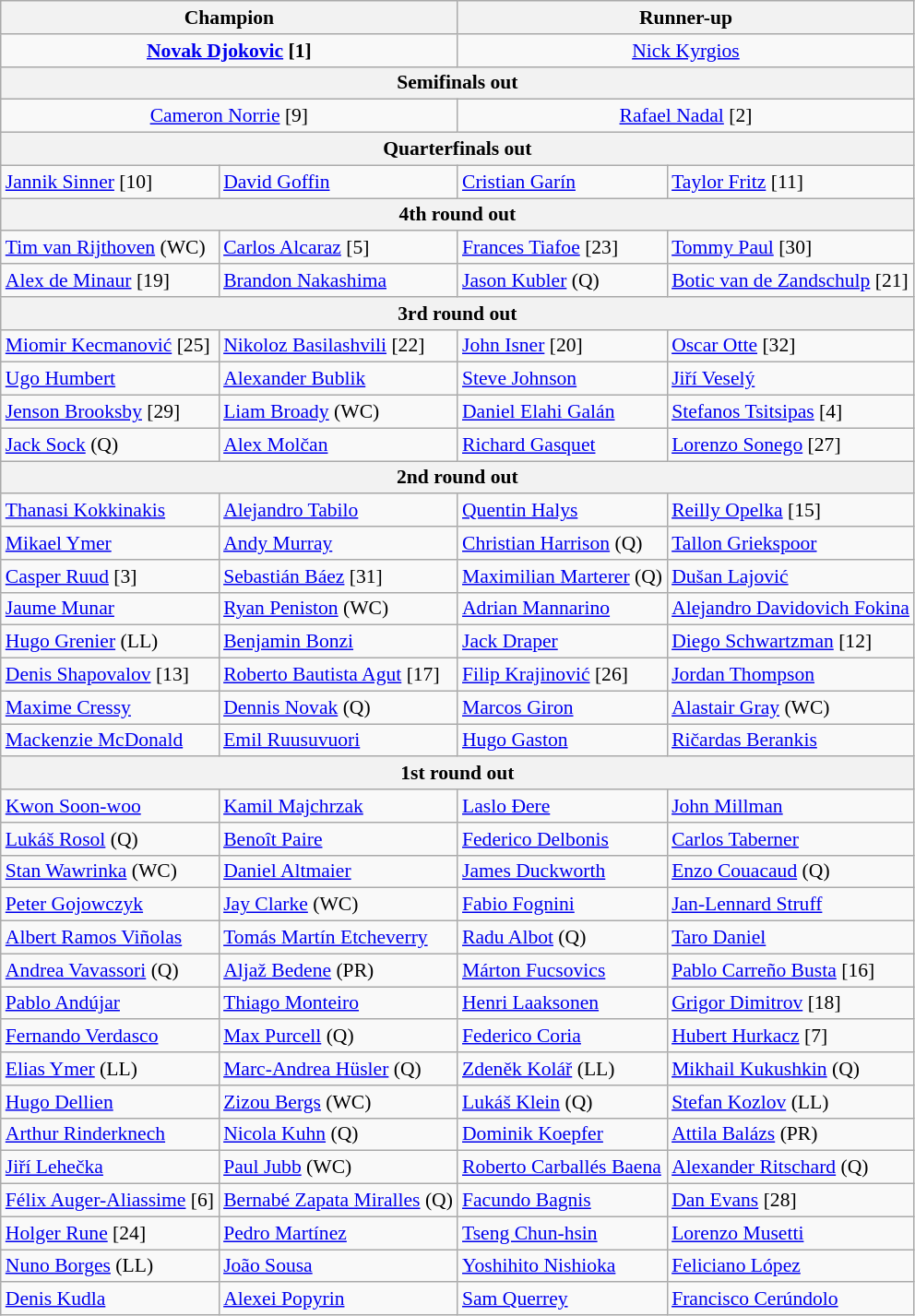<table class="wikitable collapsible collapsed" style="font-size:90%">
<tr>
<th colspan=2>Champion</th>
<th colspan=2>Runner-up</th>
</tr>
<tr style="text-align:center;">
<td colspan=2> <strong><a href='#'>Novak Djokovic</a> [1]</strong></td>
<td colspan=2> <a href='#'>Nick Kyrgios</a></td>
</tr>
<tr>
<th colspan=4>Semifinals out</th>
</tr>
<tr style="text-align:center;">
<td colspan=2> <a href='#'>Cameron Norrie</a> [9]</td>
<td colspan=2> <a href='#'>Rafael Nadal</a> [2]</td>
</tr>
<tr>
<th colspan=4>Quarterfinals out</th>
</tr>
<tr>
<td> <a href='#'>Jannik Sinner</a> [10]</td>
<td> <a href='#'>David Goffin</a></td>
<td> <a href='#'>Cristian Garín</a></td>
<td> <a href='#'>Taylor Fritz</a> [11]</td>
</tr>
<tr>
<th colspan=4>4th round out</th>
</tr>
<tr>
<td> <a href='#'>Tim van Rijthoven</a> (WC)</td>
<td> <a href='#'>Carlos Alcaraz</a> [5]</td>
<td> <a href='#'>Frances Tiafoe</a> [23]</td>
<td> <a href='#'>Tommy Paul</a> [30]</td>
</tr>
<tr>
<td> <a href='#'>Alex de Minaur</a> [19]</td>
<td> <a href='#'>Brandon Nakashima</a></td>
<td> <a href='#'>Jason Kubler</a> (Q)</td>
<td> <a href='#'>Botic van de Zandschulp</a> [21]</td>
</tr>
<tr>
<th colspan=4>3rd round out</th>
</tr>
<tr>
<td> <a href='#'>Miomir Kecmanović</a> [25]</td>
<td> <a href='#'>Nikoloz Basilashvili</a> [22]</td>
<td> <a href='#'>John Isner</a> [20]</td>
<td> <a href='#'>Oscar Otte</a> [32]</td>
</tr>
<tr>
<td> <a href='#'>Ugo Humbert</a></td>
<td> <a href='#'>Alexander Bublik</a></td>
<td> <a href='#'>Steve Johnson</a></td>
<td> <a href='#'>Jiří Veselý</a></td>
</tr>
<tr>
<td> <a href='#'>Jenson Brooksby</a> [29]</td>
<td> <a href='#'>Liam Broady</a> (WC)</td>
<td> <a href='#'>Daniel Elahi Galán</a></td>
<td> <a href='#'>Stefanos Tsitsipas</a> [4]</td>
</tr>
<tr>
<td> <a href='#'>Jack Sock</a> (Q)</td>
<td> <a href='#'>Alex Molčan</a></td>
<td> <a href='#'>Richard Gasquet</a></td>
<td> <a href='#'>Lorenzo Sonego</a> [27]</td>
</tr>
<tr>
<th colspan=4>2nd round out</th>
</tr>
<tr>
<td> <a href='#'>Thanasi Kokkinakis</a></td>
<td> <a href='#'>Alejandro Tabilo</a></td>
<td> <a href='#'>Quentin Halys</a></td>
<td> <a href='#'>Reilly Opelka</a> [15]</td>
</tr>
<tr>
<td> <a href='#'>Mikael Ymer</a></td>
<td> <a href='#'>Andy Murray</a></td>
<td> <a href='#'>Christian Harrison</a> (Q)</td>
<td> <a href='#'>Tallon Griekspoor</a></td>
</tr>
<tr>
<td> <a href='#'>Casper Ruud</a> [3]</td>
<td> <a href='#'>Sebastián Báez</a> [31]</td>
<td> <a href='#'>Maximilian Marterer</a> (Q)</td>
<td> <a href='#'>Dušan Lajović</a></td>
</tr>
<tr>
<td> <a href='#'>Jaume Munar</a></td>
<td> <a href='#'>Ryan Peniston</a> (WC)</td>
<td> <a href='#'>Adrian Mannarino</a></td>
<td> <a href='#'>Alejandro Davidovich Fokina</a></td>
</tr>
<tr>
<td> <a href='#'>Hugo Grenier</a> (LL)</td>
<td> <a href='#'>Benjamin Bonzi</a></td>
<td> <a href='#'>Jack Draper</a></td>
<td> <a href='#'>Diego Schwartzman</a> [12]</td>
</tr>
<tr>
<td> <a href='#'>Denis Shapovalov</a> [13]</td>
<td> <a href='#'>Roberto Bautista Agut</a> [17]</td>
<td> <a href='#'>Filip Krajinović</a> [26]</td>
<td> <a href='#'>Jordan Thompson</a></td>
</tr>
<tr>
<td> <a href='#'>Maxime Cressy</a></td>
<td> <a href='#'>Dennis Novak</a> (Q)</td>
<td> <a href='#'>Marcos Giron</a></td>
<td> <a href='#'>Alastair Gray</a> (WC)</td>
</tr>
<tr>
<td> <a href='#'>Mackenzie McDonald</a></td>
<td> <a href='#'>Emil Ruusuvuori</a></td>
<td> <a href='#'>Hugo Gaston</a></td>
<td> <a href='#'>Ričardas Berankis</a></td>
</tr>
<tr>
<th colspan=4>1st round out</th>
</tr>
<tr>
<td> <a href='#'>Kwon Soon-woo</a></td>
<td> <a href='#'>Kamil Majchrzak</a></td>
<td> <a href='#'>Laslo Đere</a></td>
<td> <a href='#'>John Millman</a></td>
</tr>
<tr>
<td> <a href='#'>Lukáš Rosol</a> (Q)</td>
<td> <a href='#'>Benoît Paire</a></td>
<td> <a href='#'>Federico Delbonis</a></td>
<td> <a href='#'>Carlos Taberner</a></td>
</tr>
<tr>
<td> <a href='#'>Stan Wawrinka</a> (WC)</td>
<td> <a href='#'>Daniel Altmaier</a></td>
<td> <a href='#'>James Duckworth</a></td>
<td> <a href='#'>Enzo Couacaud</a> (Q)</td>
</tr>
<tr>
<td> <a href='#'>Peter Gojowczyk</a></td>
<td> <a href='#'>Jay Clarke</a> (WC)</td>
<td> <a href='#'>Fabio Fognini</a></td>
<td> <a href='#'>Jan-Lennard Struff</a></td>
</tr>
<tr>
<td> <a href='#'>Albert Ramos Viñolas</a></td>
<td> <a href='#'>Tomás Martín Etcheverry</a></td>
<td> <a href='#'>Radu Albot</a> (Q)</td>
<td> <a href='#'>Taro Daniel</a></td>
</tr>
<tr>
<td> <a href='#'>Andrea Vavassori</a> (Q)</td>
<td> <a href='#'>Aljaž Bedene</a> (PR)</td>
<td> <a href='#'>Márton Fucsovics</a></td>
<td> <a href='#'>Pablo Carreño Busta</a> [16]</td>
</tr>
<tr>
<td> <a href='#'>Pablo Andújar</a></td>
<td> <a href='#'>Thiago Monteiro</a></td>
<td> <a href='#'>Henri Laaksonen</a></td>
<td> <a href='#'>Grigor Dimitrov</a> [18]</td>
</tr>
<tr>
<td> <a href='#'>Fernando Verdasco</a></td>
<td> <a href='#'>Max Purcell</a> (Q)</td>
<td> <a href='#'>Federico Coria</a></td>
<td> <a href='#'>Hubert Hurkacz</a> [7]</td>
</tr>
<tr>
<td> <a href='#'>Elias Ymer</a> (LL)</td>
<td> <a href='#'>Marc-Andrea Hüsler</a> (Q)</td>
<td> <a href='#'>Zdeněk Kolář</a> (LL)</td>
<td> <a href='#'>Mikhail Kukushkin</a> (Q)</td>
</tr>
<tr>
<td> <a href='#'>Hugo Dellien</a></td>
<td> <a href='#'>Zizou Bergs</a> (WC)</td>
<td> <a href='#'>Lukáš Klein</a> (Q)</td>
<td> <a href='#'>Stefan Kozlov</a> (LL)</td>
</tr>
<tr>
<td> <a href='#'>Arthur Rinderknech</a></td>
<td> <a href='#'>Nicola Kuhn</a> (Q)</td>
<td> <a href='#'>Dominik Koepfer</a></td>
<td> <a href='#'>Attila Balázs</a> (PR)</td>
</tr>
<tr>
<td> <a href='#'>Jiří Lehečka</a></td>
<td> <a href='#'>Paul Jubb</a> (WC)</td>
<td> <a href='#'>Roberto Carballés Baena</a></td>
<td> <a href='#'>Alexander Ritschard</a> (Q)</td>
</tr>
<tr>
<td> <a href='#'>Félix Auger-Aliassime</a> [6]</td>
<td> <a href='#'>Bernabé Zapata Miralles</a> (Q)</td>
<td> <a href='#'>Facundo Bagnis</a></td>
<td> <a href='#'>Dan Evans</a> [28]</td>
</tr>
<tr>
<td> <a href='#'>Holger Rune</a> [24]</td>
<td> <a href='#'>Pedro Martínez</a></td>
<td> <a href='#'>Tseng Chun-hsin</a></td>
<td> <a href='#'>Lorenzo Musetti</a></td>
</tr>
<tr>
<td> <a href='#'>Nuno Borges</a> (LL)</td>
<td> <a href='#'>João Sousa</a></td>
<td> <a href='#'>Yoshihito Nishioka</a></td>
<td> <a href='#'>Feliciano López</a></td>
</tr>
<tr>
<td> <a href='#'>Denis Kudla</a></td>
<td> <a href='#'>Alexei Popyrin</a></td>
<td> <a href='#'>Sam Querrey</a></td>
<td> <a href='#'>Francisco Cerúndolo</a></td>
</tr>
</table>
